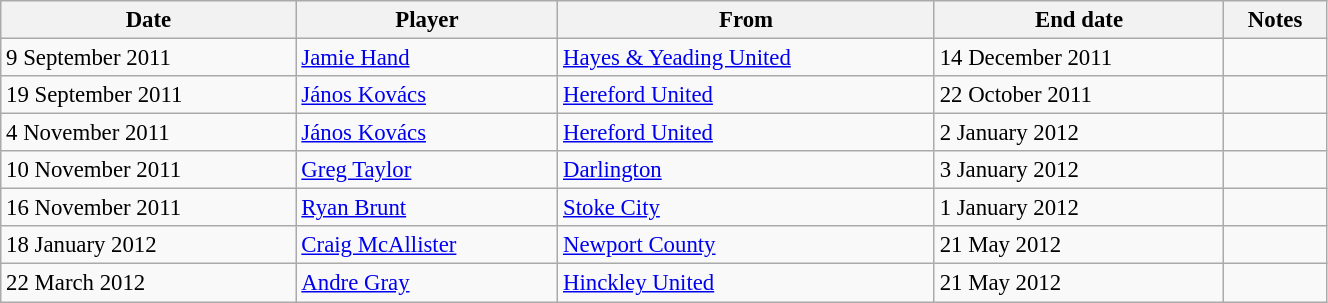<table class="wikitable" style="text-align:center; font-size:95%;width:70%; text-align:left">
<tr>
<th>Date</th>
<th>Player</th>
<th>From</th>
<th>End date</th>
<th>Notes</th>
</tr>
<tr>
<td>9 September 2011</td>
<td> <a href='#'>Jamie Hand</a></td>
<td><a href='#'>Hayes & Yeading United</a></td>
<td>14 December 2011</td>
<td style="text-align:center;"></td>
</tr>
<tr>
<td>19 September 2011</td>
<td> <a href='#'>János Kovács</a></td>
<td><a href='#'>Hereford United</a></td>
<td>22 October 2011</td>
<td style="text-align:center;"></td>
</tr>
<tr>
<td>4 November 2011</td>
<td> <a href='#'>János Kovács</a></td>
<td><a href='#'>Hereford United</a></td>
<td>2 January 2012</td>
<td style="text-align:center;"></td>
</tr>
<tr>
<td>10 November 2011</td>
<td> <a href='#'>Greg Taylor</a></td>
<td><a href='#'>Darlington</a></td>
<td>3 January 2012</td>
<td style="text-align:center;"></td>
</tr>
<tr>
<td>16 November 2011</td>
<td> <a href='#'>Ryan Brunt</a></td>
<td><a href='#'>Stoke City</a></td>
<td>1 January 2012</td>
<td style="text-align:center;"> </td>
</tr>
<tr>
<td>18 January 2012</td>
<td> <a href='#'>Craig McAllister</a></td>
<td><a href='#'>Newport County</a></td>
<td>21 May 2012</td>
<td style="text-align:center;"></td>
</tr>
<tr>
<td>22 March 2012</td>
<td> <a href='#'>Andre Gray</a></td>
<td><a href='#'>Hinckley United</a></td>
<td>21 May 2012</td>
<td style="text-align:center;"></td>
</tr>
</table>
